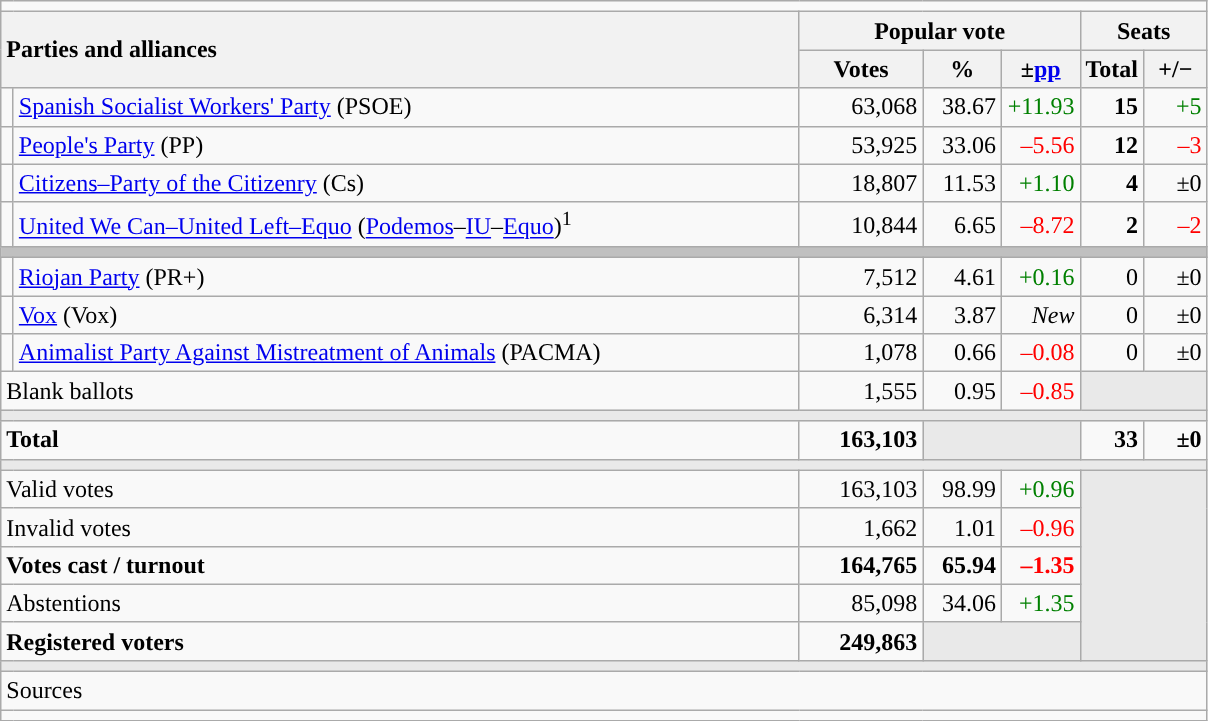<table class="wikitable" style="text-align:right;">
<tr>
<td colspan="7"></td>
</tr>
<tr>
<th style="text-align:left;" rowspan="2" colspan="2" width="525">Parties and alliances</th>
<th colspan="3">Popular vote</th>
<th colspan="2">Seats</th>
</tr>
<tr>
<th width="75">Votes</th>
<th width="45">%</th>
<th width="45">±<a href='#'>pp</a></th>
<th width="35">Total</th>
<th width="35">+/−</th>
</tr>
<tr>
<td width="1" style="color:inherit;background:"></td>
<td align="left"><a href='#'>Spanish Socialist Workers' Party</a> (PSOE)</td>
<td>63,068</td>
<td>38.67</td>
<td style="color:green;">+11.93</td>
<td><strong>15</strong></td>
<td style="color:green;">+5</td>
</tr>
<tr>
<td style="color:inherit;background:"></td>
<td align="left"><a href='#'>People's Party</a> (PP)</td>
<td>53,925</td>
<td>33.06</td>
<td style="color:red;">–5.56</td>
<td><strong>12</strong></td>
<td style="color:red;">–3</td>
</tr>
<tr>
<td style="color:inherit;background:"></td>
<td align="left"><a href='#'>Citizens–Party of the Citizenry</a> (Cs)</td>
<td>18,807</td>
<td>11.53</td>
<td style="color:green;">+1.10</td>
<td><strong>4</strong></td>
<td>±0</td>
</tr>
<tr>
<td style="color:inherit;background:"></td>
<td align="left"><a href='#'>United We Can–United Left–Equo</a> (<a href='#'>Podemos</a>–<a href='#'>IU</a>–<a href='#'>Equo</a>)<sup>1</sup></td>
<td>10,844</td>
<td>6.65</td>
<td style="color:red;">–8.72</td>
<td><strong>2</strong></td>
<td style="color:red;">–2</td>
</tr>
<tr>
<td colspan="7" bgcolor="#C0C0C0"></td>
</tr>
<tr>
<td style="color:inherit;background:"></td>
<td align="left"><a href='#'>Riojan Party</a> (PR+)</td>
<td>7,512</td>
<td>4.61</td>
<td style="color:green;">+0.16</td>
<td>0</td>
<td>±0</td>
</tr>
<tr>
<td style="color:inherit;background:"></td>
<td align="left"><a href='#'>Vox</a> (Vox)</td>
<td>6,314</td>
<td>3.87</td>
<td><em>New</em></td>
<td>0</td>
<td>±0</td>
</tr>
<tr>
<td style="color:inherit;background:"></td>
<td align="left"><a href='#'>Animalist Party Against Mistreatment of Animals</a> (PACMA)</td>
<td>1,078</td>
<td>0.66</td>
<td style="color:red;">–0.08</td>
<td>0</td>
<td>±0</td>
</tr>
<tr>
<td align="left" colspan="2">Blank ballots</td>
<td>1,555</td>
<td>0.95</td>
<td style="color:red;">–0.85</td>
<td bgcolor="#E9E9E9" colspan="2"></td>
</tr>
<tr>
<td colspan="7" bgcolor="#E9E9E9"></td>
</tr>
<tr style="font-weight:bold;">
<td align="left" colspan="2">Total</td>
<td>163,103</td>
<td bgcolor="#E9E9E9" colspan="2"></td>
<td>33</td>
<td>±0</td>
</tr>
<tr>
<td colspan="7" bgcolor="#E9E9E9"></td>
</tr>
<tr>
<td align="left" colspan="2">Valid votes</td>
<td>163,103</td>
<td>98.99</td>
<td style="color:green;">+0.96</td>
<td bgcolor="#E9E9E9" colspan="2" rowspan="5"></td>
</tr>
<tr>
<td align="left" colspan="2">Invalid votes</td>
<td>1,662</td>
<td>1.01</td>
<td style="color:red;">–0.96</td>
</tr>
<tr style="font-weight:bold;">
<td align="left" colspan="2">Votes cast / turnout</td>
<td>164,765</td>
<td>65.94</td>
<td style="color:red;">–1.35</td>
</tr>
<tr>
<td align="left" colspan="2">Abstentions</td>
<td>85,098</td>
<td>34.06</td>
<td style="color:green;">+1.35</td>
</tr>
<tr style="font-weight:bold;">
<td align="left" colspan="2">Registered voters</td>
<td>249,863</td>
<td bgcolor="#E9E9E9" colspan="2"></td>
</tr>
<tr>
<td colspan="7" bgcolor="#E9E9E9"></td>
</tr>
<tr>
<td align="left" colspan="7">Sources</td>
</tr>
<tr>
<td colspan="7" style="text-align:left; max-width:790px;"></td>
</tr>
</table>
